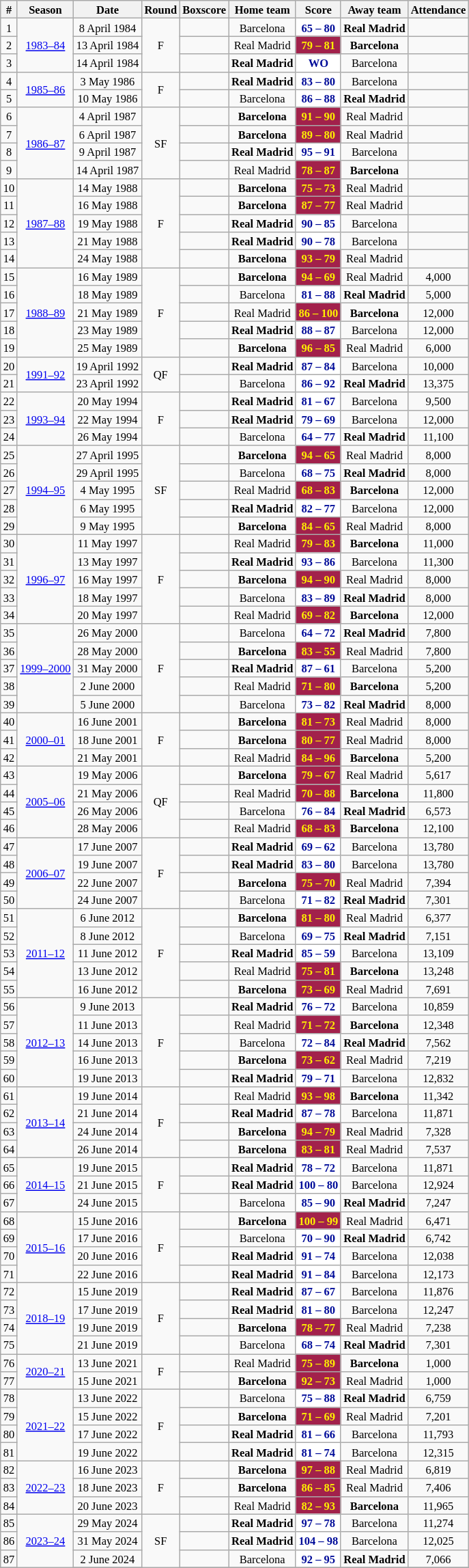<table class="wikitable collapsible collapsed" style="text-align: center; width=25%; font-size: 11px">
<tr>
<th>#</th>
<th>Season</th>
<th>Date</th>
<th>Round</th>
<th>Boxscore</th>
<th>Home team</th>
<th>Score</th>
<th>Away team</th>
<th>Attendance</th>
</tr>
<tr>
<td>1</td>
<td rowspan=3><a href='#'>1983–84</a></td>
<td>8 April 1984</td>
<td rowspan=3>F</td>
<td> </td>
<td>Barcelona</td>
<td style="color:#000c99; background:#fff;"><strong>65 – 80</strong></td>
<td><strong>Real Madrid</strong></td>
<td></td>
</tr>
<tr>
<td>2</td>
<td>13 April 1984</td>
<td></td>
<td>Real Madrid</td>
<td style="color:#fff000; background:#A2214B;"><strong>79 – 81</strong></td>
<td><strong>Barcelona</strong></td>
<td></td>
</tr>
<tr>
<td>3</td>
<td>14 April 1984</td>
<td></td>
<td><strong>Real Madrid</strong></td>
<td style="color:#000c99; background:#fff;"><strong>WO</strong></td>
<td>Barcelona</td>
<td></td>
</tr>
<tr>
<td>4</td>
<td rowspan=2><a href='#'>1985–86</a></td>
<td>3 May 1986</td>
<td rowspan=2>F</td>
<td> </td>
<td><strong>Real Madrid</strong></td>
<td style="color:#000c99; background:#fff;"><strong>83 – 80</strong></td>
<td>Barcelona</td>
<td></td>
</tr>
<tr>
<td>5</td>
<td>10 May 1986</td>
<td></td>
<td>Barcelona</td>
<td style="color:#000c99; background:#fff;"><strong>86 – 88</strong></td>
<td><strong>Real Madrid</strong></td>
<td></td>
</tr>
<tr>
<td>6</td>
<td rowspan=4><a href='#'>1986–87</a></td>
<td>4 April 1987</td>
<td rowspan=4>SF</td>
<td></td>
<td><strong>Barcelona</strong></td>
<td style="color:#fff000; background:#A2214B;"><strong>91 – 90</strong></td>
<td>Real Madrid</td>
<td></td>
</tr>
<tr>
<td>7</td>
<td>6 April 1987</td>
<td></td>
<td><strong>Barcelona</strong></td>
<td style="color:#fff000; background:#A2214B;"><strong>89 – 80</strong></td>
<td>Real Madrid</td>
<td></td>
</tr>
<tr>
<td>8</td>
<td>9 April 1987</td>
<td></td>
<td><strong>Real Madrid</strong></td>
<td style="color:#000c99; background:#fff;"><strong>95 – 91</strong></td>
<td>Barcelona</td>
<td></td>
</tr>
<tr>
<td>9</td>
<td>14 April 1987</td>
<td></td>
<td>Real Madrid</td>
<td style="color:#fff000; background:#A2214B;"><strong>78 – 87</strong></td>
<td><strong>Barcelona</strong></td>
<td></td>
</tr>
<tr>
<td>10</td>
<td rowspan=5><a href='#'>1987–88</a></td>
<td>14 May 1988</td>
<td rowspan=5>F</td>
<td></td>
<td><strong>Barcelona</strong></td>
<td style="color:#fff000; background:#A2214B;"><strong>75 – 73</strong></td>
<td>Real Madrid</td>
<td></td>
</tr>
<tr>
<td>11</td>
<td>16 May 1988</td>
<td></td>
<td><strong>Barcelona</strong></td>
<td style="color:#fff000; background:#A2214B;"><strong>87 – 77</strong></td>
<td>Real Madrid</td>
<td></td>
</tr>
<tr>
<td>12</td>
<td>19 May 1988</td>
<td></td>
<td><strong>Real Madrid</strong></td>
<td style="color:#000c99; background:#fff;"><strong>90 – 85</strong></td>
<td>Barcelona</td>
<td></td>
</tr>
<tr>
<td>13</td>
<td>21 May 1988</td>
<td></td>
<td><strong>Real Madrid</strong></td>
<td style="color:#000c99; background:#fff;"><strong>90 – 78</strong></td>
<td>Barcelona</td>
<td></td>
</tr>
<tr>
<td>14</td>
<td>24 May 1988</td>
<td> </td>
<td><strong>Barcelona</strong></td>
<td style="color:#fff000; background:#A2214B;"><strong>93 – 79</strong></td>
<td>Real Madrid</td>
<td></td>
</tr>
<tr>
<td>15</td>
<td rowspan=5><a href='#'>1988–89</a></td>
<td>16 May 1989</td>
<td rowspan=5>F</td>
<td> </td>
<td><strong>Barcelona</strong></td>
<td style="color:#fff000; background:#A2214B;"><strong>94 – 69</strong></td>
<td>Real Madrid</td>
<td>4,000</td>
</tr>
<tr>
<td>16</td>
<td>18 May 1989</td>
<td> </td>
<td>Barcelona</td>
<td style="color:#000c99; background:#fff;"><strong>81 – 88</strong></td>
<td><strong>Real Madrid</strong></td>
<td>5,000</td>
</tr>
<tr>
<td>17</td>
<td>21 May 1989</td>
<td> </td>
<td>Real Madrid</td>
<td style="color:#fff000; background:#A2214B;"><strong>86 – 100</strong></td>
<td><strong>Barcelona</strong></td>
<td>12,000</td>
</tr>
<tr>
<td>18</td>
<td>23 May 1989</td>
<td> </td>
<td><strong>Real Madrid</strong></td>
<td style="color:#000c99; background:#fff;"><strong>88 – 87</strong></td>
<td>Barcelona</td>
<td>12,000</td>
</tr>
<tr>
<td>19</td>
<td>25 May 1989</td>
<td> </td>
<td><strong>Barcelona</strong></td>
<td style="color:#fff000; background:#A2214B;"><strong>96 – 85</strong></td>
<td>Real Madrid</td>
<td>6,000</td>
</tr>
<tr>
<td>20</td>
<td rowspan=2><a href='#'>1991–92</a></td>
<td>19 April 1992</td>
<td rowspan=2>QF</td>
<td> </td>
<td><strong>Real Madrid</strong></td>
<td style="color:#000c99; background:#fff;"><strong>87 – 84</strong></td>
<td>Barcelona</td>
<td>10,000</td>
</tr>
<tr>
<td>21</td>
<td>23 April 1992</td>
<td> </td>
<td>Barcelona</td>
<td style="color:#000c99; background:#fff;"><strong>86 – 92</strong></td>
<td><strong>Real Madrid</strong></td>
<td>13,375</td>
</tr>
<tr>
<td>22</td>
<td rowspan=3><a href='#'>1993–94</a></td>
<td>20 May 1994</td>
<td rowspan=3>F</td>
<td> </td>
<td><strong>Real Madrid</strong></td>
<td style="color:#000c99; background:#fff;"><strong>81 – 67</strong></td>
<td>Barcelona</td>
<td>9,500</td>
</tr>
<tr>
<td>23</td>
<td>22 May 1994</td>
<td> </td>
<td><strong>Real Madrid</strong></td>
<td style="color:#000c99; background:#fff;"><strong>79 – 69</strong></td>
<td>Barcelona</td>
<td>12,000</td>
</tr>
<tr>
<td>24</td>
<td>26 May 1994</td>
<td></td>
<td>Barcelona</td>
<td style="color:#000c99; background:#fff;"><strong>64 – 77</strong></td>
<td><strong>Real Madrid</strong></td>
<td>11,100</td>
</tr>
<tr>
<td>25</td>
<td rowspan=5><a href='#'>1994–95</a></td>
<td>27 April 1995</td>
<td rowspan=5>SF</td>
<td> </td>
<td><strong>Barcelona</strong></td>
<td style="color:#fff000; background:#A2214B;"><strong>94 – 65</strong></td>
<td>Real Madrid</td>
<td>8,000</td>
</tr>
<tr>
<td>26</td>
<td>29 April 1995</td>
<td> </td>
<td>Barcelona</td>
<td style="color:#000c99; background:#fff;"><strong>68 – 75</strong></td>
<td><strong>Real Madrid</strong></td>
<td>8,000</td>
</tr>
<tr>
<td>27</td>
<td>4 May 1995</td>
<td> </td>
<td>Real Madrid</td>
<td style="color:#fff000; background:#A2214B;"><strong>68 – 83</strong></td>
<td><strong>Barcelona</strong></td>
<td>12,000</td>
</tr>
<tr>
<td>28</td>
<td>6 May 1995</td>
<td> </td>
<td><strong>Real Madrid</strong></td>
<td style="color:#000c99; background:#fff;"><strong>82 – 77</strong></td>
<td>Barcelona</td>
<td>12,000</td>
</tr>
<tr>
<td>29</td>
<td>9 May 1995</td>
<td> </td>
<td><strong>Barcelona</strong></td>
<td style="color:#fff000; background:#A2214B;"><strong>84 – 65</strong></td>
<td>Real Madrid</td>
<td>8,000</td>
</tr>
<tr>
<td>30</td>
<td rowspan=5><a href='#'>1996–97</a></td>
<td>11 May 1997</td>
<td rowspan=5>F</td>
<td> </td>
<td>Real Madrid</td>
<td style="color:#fff000; background:#A2214B;"><strong>79 – 83</strong></td>
<td><strong>Barcelona</strong></td>
<td>11,000</td>
</tr>
<tr>
<td>31</td>
<td>13 May 1997</td>
<td> </td>
<td><strong>Real Madrid</strong></td>
<td style="color:#000c99; background:#fff;"><strong>93 – 86</strong></td>
<td>Barcelona</td>
<td>11,300</td>
</tr>
<tr>
<td>32</td>
<td>16 May 1997</td>
<td> </td>
<td><strong>Barcelona</strong></td>
<td style="color:#fff000; background:#A2214B;"><strong>94 – 90</strong></td>
<td>Real Madrid</td>
<td>8,000</td>
</tr>
<tr>
<td>33</td>
<td>18 May 1997</td>
<td> </td>
<td>Barcelona</td>
<td style="color:#000c99; background:#fff;"><strong>83 – 89</strong></td>
<td><strong>Real Madrid</strong></td>
<td>8,000</td>
</tr>
<tr>
<td>34</td>
<td>20 May 1997</td>
<td> </td>
<td>Real Madrid</td>
<td style="color:#fff000; background:#A2214B;"><strong>69 – 82</strong></td>
<td><strong>Barcelona</strong></td>
<td>12,000</td>
</tr>
<tr>
<td>35</td>
<td rowspan=5><a href='#'>1999–2000</a></td>
<td>26 May 2000</td>
<td rowspan=5>F</td>
<td> </td>
<td>Barcelona</td>
<td style="color:#000c99; background:#fff;"><strong>64 – 72</strong></td>
<td><strong>Real Madrid</strong></td>
<td>7,800</td>
</tr>
<tr>
<td>36</td>
<td>28 May 2000</td>
<td> </td>
<td><strong>Barcelona</strong></td>
<td style="color:#fff000; background:#A2214B;"><strong>83 – 55</strong></td>
<td>Real Madrid</td>
<td>7,800</td>
</tr>
<tr>
<td>37</td>
<td>31 May 2000</td>
<td> </td>
<td><strong>Real Madrid</strong></td>
<td style="color:#000c99; background:#fff;"><strong>87 – 61</strong></td>
<td>Barcelona</td>
<td>5,200</td>
</tr>
<tr>
<td>38</td>
<td>2 June 2000</td>
<td> </td>
<td>Real Madrid</td>
<td style="color:#fff000; background:#A2214B;"><strong>71 – 80</strong></td>
<td><strong>Barcelona</strong></td>
<td>5,200</td>
</tr>
<tr>
<td>39</td>
<td>5 June 2000</td>
<td> </td>
<td>Barcelona</td>
<td style="color:#000c99; background:#fff;"><strong>73 – 82</strong></td>
<td><strong>Real Madrid</strong></td>
<td>8,000</td>
</tr>
<tr>
<td>40</td>
<td rowspan=3><a href='#'>2000–01</a></td>
<td>16 June 2001</td>
<td rowspan=3>F</td>
<td></td>
<td><strong>Barcelona</strong></td>
<td style="color:#fff000; background:#A2214B;"><strong>81 – 73</strong></td>
<td>Real Madrid</td>
<td>8,000</td>
</tr>
<tr>
<td>41</td>
<td>18 June 2001</td>
<td> </td>
<td><strong>Barcelona</strong></td>
<td style="color:#fff000; background:#A2214B;"><strong>80 – 77</strong></td>
<td>Real Madrid</td>
<td>8,000</td>
</tr>
<tr>
<td>42</td>
<td>21 May 2001</td>
<td> </td>
<td>Real Madrid</td>
<td style="color:#fff000; background:#A2214B;"><strong>84 – 96</strong></td>
<td><strong>Barcelona</strong></td>
<td>5,200</td>
</tr>
<tr>
<td>43</td>
<td rowspan=4><a href='#'>2005–06</a></td>
<td>19 May 2006</td>
<td rowspan=4>QF</td>
<td> </td>
<td><strong>Barcelona</strong></td>
<td style="color:#fff000; background:#A2214B;"><strong>79 – 67</strong></td>
<td>Real Madrid</td>
<td>5,617</td>
</tr>
<tr>
<td>44</td>
<td>21 May 2006</td>
<td> </td>
<td>Real Madrid</td>
<td style="color:#fff000; background:#A2214B;"><strong>70 – 88</strong></td>
<td><strong>Barcelona</strong></td>
<td>11,800</td>
</tr>
<tr>
<td>45</td>
<td>26 May 2006</td>
<td> </td>
<td>Barcelona</td>
<td style="color:#000c99; background:#fff;"><strong>76 – 84</strong></td>
<td><strong>Real Madrid</strong></td>
<td>6,573</td>
</tr>
<tr>
<td>46</td>
<td>28 May 2006</td>
<td> </td>
<td>Real Madrid</td>
<td style="color:#fff000; background:#A2214B;"><strong>68 – 83</strong></td>
<td><strong>Barcelona</strong></td>
<td>12,100</td>
</tr>
<tr>
<td>47</td>
<td rowspan=4><a href='#'>2006–07</a></td>
<td>17 June 2007</td>
<td rowspan=4>F</td>
<td> </td>
<td><strong>Real Madrid</strong></td>
<td style="color:#000c99; background:#fff;"><strong>69 – 62</strong></td>
<td>Barcelona</td>
<td>13,780</td>
</tr>
<tr>
<td>48</td>
<td>19 June 2007</td>
<td> </td>
<td><strong>Real Madrid</strong></td>
<td style="color:#000c99; background:#fff;"><strong>83 – 80</strong></td>
<td>Barcelona</td>
<td>13,780</td>
</tr>
<tr>
<td>49</td>
<td>22 June 2007</td>
<td> </td>
<td><strong>Barcelona</strong></td>
<td style="color:#fff000; background:#A2214B;"><strong>75 – 70</strong></td>
<td>Real Madrid</td>
<td>7,394</td>
</tr>
<tr>
<td>50</td>
<td>24 June 2007</td>
<td> </td>
<td>Barcelona</td>
<td style="color:#000c99; background:#fff;"><strong>71 – 82</strong></td>
<td><strong>Real Madrid</strong></td>
<td>7,301</td>
</tr>
<tr>
<td>51</td>
<td rowspan=5><a href='#'>2011–12</a></td>
<td>6 June 2012</td>
<td rowspan=5>F</td>
<td> </td>
<td><strong>Barcelona</strong></td>
<td style="color:#fff000; background:#A2214B;"><strong>81 – 80</strong></td>
<td>Real Madrid</td>
<td>6,377</td>
</tr>
<tr>
<td>52</td>
<td>8 June 2012</td>
<td> </td>
<td>Barcelona</td>
<td style="color:#000c99; background:#fff;"><strong>69 – 75</strong></td>
<td><strong>Real Madrid</strong></td>
<td>7,151</td>
</tr>
<tr>
<td>53</td>
<td>11 June 2012</td>
<td> </td>
<td><strong>Real Madrid</strong></td>
<td style="color:#000c99; background:#fff;"><strong>85 – 59</strong></td>
<td>Barcelona</td>
<td>13,109</td>
</tr>
<tr>
<td>54</td>
<td>13 June 2012</td>
<td> </td>
<td>Real Madrid</td>
<td style="color:#fff000; background:#A2214B;"><strong>75 – 81</strong></td>
<td><strong>Barcelona</strong></td>
<td>13,248</td>
</tr>
<tr>
<td>55</td>
<td>16 June 2012</td>
<td> </td>
<td><strong>Barcelona</strong></td>
<td style="color:#fff000; background:#A2214B;"><strong>73 – 69</strong></td>
<td>Real Madrid</td>
<td>7,691</td>
</tr>
<tr>
<td>56</td>
<td rowspan=5><a href='#'>2012–13</a></td>
<td>9 June 2013</td>
<td rowspan=5>F</td>
<td> </td>
<td><strong>Real Madrid</strong></td>
<td style="color:#000c99; background:#fff;"><strong>76 – 72</strong></td>
<td>Barcelona</td>
<td>10,859</td>
</tr>
<tr>
<td>57</td>
<td>11 June 2013</td>
<td> </td>
<td>Real Madrid</td>
<td style="color:#fff000; background:#A2214B;"><strong>71 – 72</strong></td>
<td><strong>Barcelona</strong></td>
<td>12,348</td>
</tr>
<tr>
<td>58</td>
<td>14 June 2013</td>
<td> </td>
<td>Barcelona</td>
<td style="color:#000c99; background:#fff;"><strong>72 – 84</strong></td>
<td><strong>Real Madrid</strong></td>
<td>7,562</td>
</tr>
<tr>
<td>59</td>
<td>16 June 2013</td>
<td> </td>
<td><strong>Barcelona</strong></td>
<td style="color:#fff000; background:#A2214B;"><strong>73 – 62</strong></td>
<td>Real Madrid</td>
<td>7,219</td>
</tr>
<tr>
<td>60</td>
<td>19 June 2013</td>
<td> </td>
<td><strong>Real Madrid</strong></td>
<td style="color:#000c99; background:#fff;"><strong>79 – 71</strong></td>
<td>Barcelona</td>
<td>12,832</td>
</tr>
<tr>
<td>61</td>
<td rowspan=4><a href='#'>2013–14</a></td>
<td>19 June 2014</td>
<td rowspan=4>F</td>
<td> </td>
<td>Real Madrid</td>
<td style="color:#fff000; background:#A2214B;"><strong>93 – 98</strong></td>
<td><strong>Barcelona</strong></td>
<td>11,342</td>
</tr>
<tr>
<td>62</td>
<td>21 June 2014</td>
<td> </td>
<td><strong>Real Madrid</strong></td>
<td style="color:#000c99; background:#fff;"><strong>87 – 78</strong></td>
<td>Barcelona</td>
<td>11,871</td>
</tr>
<tr>
<td>63</td>
<td>24 June 2014</td>
<td> </td>
<td><strong>Barcelona</strong></td>
<td style="color:#fff000; background:#A2214B;"><strong>94 – 79</strong></td>
<td>Real Madrid</td>
<td>7,328</td>
</tr>
<tr>
<td>64</td>
<td>26 June 2014</td>
<td> </td>
<td><strong>Barcelona</strong></td>
<td style="color:#fff000; background:#A2214B;"><strong>83 – 81</strong></td>
<td>Real Madrid</td>
<td>7,537</td>
</tr>
<tr>
<td>65</td>
<td rowspan=3><a href='#'>2014–15</a></td>
<td>19 June 2015</td>
<td rowspan=3>F</td>
<td> </td>
<td><strong>Real Madrid</strong></td>
<td style="color:#000c99; background:#fff;"><strong>78 – 72</strong></td>
<td>Barcelona</td>
<td>11,871</td>
</tr>
<tr>
<td>66</td>
<td>21 June 2015</td>
<td> </td>
<td><strong>Real Madrid</strong></td>
<td style="color:#000c99; background:#fff;"><strong>100 – 80</strong></td>
<td>Barcelona</td>
<td>12,924</td>
</tr>
<tr>
<td>67</td>
<td>24 June 2015</td>
<td> </td>
<td>Barcelona</td>
<td style="color:#000c99; background:#fff;"><strong>85 – 90</strong></td>
<td><strong>Real Madrid</strong></td>
<td>7,247</td>
</tr>
<tr>
<td>68</td>
<td rowspan=4><a href='#'>2015–16</a></td>
<td>15 June 2016</td>
<td rowspan=4>F</td>
<td> </td>
<td><strong>Barcelona</strong></td>
<td style="color:#fff000; background:#A2214B;"><strong>100 – 99</strong></td>
<td>Real Madrid</td>
<td>6,471</td>
</tr>
<tr>
<td>69</td>
<td>17 June 2016</td>
<td> </td>
<td>Barcelona</td>
<td style="color:#000c99; background:#fff;"><strong>70 – 90</strong></td>
<td><strong>Real Madrid</strong></td>
<td>6,742</td>
</tr>
<tr>
<td>70</td>
<td>20 June 2016</td>
<td> </td>
<td><strong>Real Madrid</strong></td>
<td style="color:#000c99; background:#fff;"><strong>91 – 74</strong></td>
<td>Barcelona</td>
<td>12,038</td>
</tr>
<tr>
<td>71</td>
<td>22 June 2016</td>
<td> </td>
<td><strong>Real Madrid</strong></td>
<td style="color:#000c99; background:#fff;"><strong>91 – 84</strong></td>
<td>Barcelona</td>
<td>12,173</td>
</tr>
<tr>
<td>72</td>
<td rowspan=4><a href='#'>2018–19</a></td>
<td>15 June 2019</td>
<td rowspan=4>F</td>
<td> </td>
<td><strong>Real Madrid</strong></td>
<td style="color:#000c99; background:#fff;;"><strong>87 – 67</strong></td>
<td>Barcelona</td>
<td>11,876</td>
</tr>
<tr>
<td>73</td>
<td>17 June 2019</td>
<td> </td>
<td><strong>Real Madrid</strong></td>
<td style="color:#000c99; background:#fff;"><strong>81 – 80</strong></td>
<td>Barcelona</td>
<td>12,247</td>
</tr>
<tr>
<td>74</td>
<td>19 June 2019</td>
<td> </td>
<td><strong>Barcelona</strong></td>
<td style="color:#fff000; background:#A2214B;"><strong>78 – 77</strong></td>
<td>Real Madrid</td>
<td>7,238</td>
</tr>
<tr>
<td>75</td>
<td>21 June 2019</td>
<td> </td>
<td>Barcelona</td>
<td style="color:#000c99; background:#fff;;"><strong>68 – 74</strong></td>
<td><strong>Real Madrid</strong></td>
<td>7,301</td>
</tr>
<tr>
<td>76</td>
<td rowspan=2><a href='#'>2020–21</a></td>
<td>13 June 2021</td>
<td rowspan=2>F</td>
<td></td>
<td>Real Madrid</td>
<td style="color:#fff000; background:#A2214B;"><strong>75 – 89</strong></td>
<td><strong>Barcelona</strong></td>
<td>1,000</td>
</tr>
<tr>
<td>77</td>
<td>15 June 2021</td>
<td></td>
<td><strong>Barcelona</strong></td>
<td style="color:#fff000; background:#A2214B;"><strong>92 – 73</strong></td>
<td>Real Madrid</td>
<td>1,000</td>
</tr>
<tr>
<td>78</td>
<td rowspan=4><a href='#'>2021–22</a></td>
<td>13 June 2022</td>
<td rowspan=4>F</td>
<td></td>
<td>Barcelona</td>
<td style="color:#000c99; background:#fff;;"><strong>75 – 88</strong></td>
<td><strong>Real Madrid</strong></td>
<td>6,759</td>
</tr>
<tr>
<td>79</td>
<td>15 June 2022</td>
<td></td>
<td><strong>Barcelona</strong></td>
<td style="color:#fff000; background:#A2214B;"><strong>71 – 69</strong></td>
<td>Real Madrid</td>
<td>7,201</td>
</tr>
<tr>
<td>80</td>
<td>17 June 2022</td>
<td></td>
<td><strong>Real Madrid</strong></td>
<td style="color:#000c99; background:#fff;;"><strong>81 – 66</strong></td>
<td>Barcelona</td>
<td>11,793</td>
</tr>
<tr>
<td>81</td>
<td>19 June 2022</td>
<td></td>
<td><strong>Real Madrid</strong></td>
<td style="color:#000c99; background:#fff;;"><strong>81 – 74</strong></td>
<td>Barcelona</td>
<td>12,315</td>
</tr>
<tr>
<td>82</td>
<td rowspan=3><a href='#'>2022–23</a></td>
<td>16 June 2023</td>
<td rowspan=3>F</td>
<td></td>
<td><strong>Barcelona</strong></td>
<td style="color:#fff000; background:#A2214B;"><strong>97 – 88</strong></td>
<td>Real Madrid</td>
<td>6,819</td>
</tr>
<tr>
<td>83</td>
<td>18 June 2023</td>
<td></td>
<td><strong>Barcelona</strong></td>
<td style="color:#fff000; background:#A2214B;"><strong>86 – 85</strong></td>
<td>Real Madrid</td>
<td>7,406</td>
</tr>
<tr>
<td>84</td>
<td>20 June 2023</td>
<td></td>
<td>Real Madrid</td>
<td style="color:#fff000; background:#A2214B;"><strong>82 – 93</strong></td>
<td><strong>Barcelona</strong></td>
<td>11,965</td>
</tr>
<tr>
<td>85</td>
<td rowspan=5><a href='#'>2023–24</a></td>
<td>29 May 2024</td>
<td rowspan=5>SF</td>
<td></td>
<td><strong>Real Madrid</strong></td>
<td style="color:#000c99; background:#fff;"><strong>97 – 78</strong></td>
<td>Barcelona</td>
<td>11,274</td>
</tr>
<tr>
<td>86</td>
<td>31 May 2024</td>
<td></td>
<td><strong>Real Madrid</strong></td>
<td style="color:#000c99; background:#fff;"><strong>104 – 98</strong></td>
<td>Barcelona</td>
<td>12,025</td>
</tr>
<tr>
<td>87</td>
<td>2 June 2024</td>
<td></td>
<td>Barcelona</td>
<td style="color:#000c99; background:#fff;"><strong>92 – 95</strong></td>
<td><strong>Real Madrid</strong></td>
<td>7,066</td>
</tr>
<tr>
</tr>
</table>
